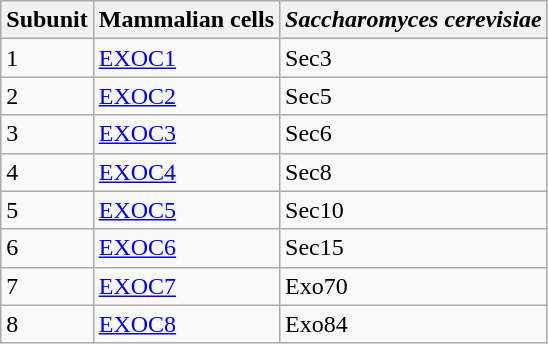<table class="wikitable">
<tr>
<th>Subunit</th>
<th>Mammalian cells</th>
<th><em>Saccharomyces cerevisiae</em></th>
</tr>
<tr>
<td>1</td>
<td><a href='#'>EXOC1</a></td>
<td>Sec3</td>
</tr>
<tr>
<td>2</td>
<td><a href='#'>EXOC2</a></td>
<td>Sec5</td>
</tr>
<tr>
<td>3</td>
<td><a href='#'>EXOC3</a></td>
<td>Sec6</td>
</tr>
<tr>
<td>4</td>
<td><a href='#'>EXOC4</a></td>
<td>Sec8</td>
</tr>
<tr>
<td>5</td>
<td><a href='#'>EXOC5</a></td>
<td>Sec10</td>
</tr>
<tr>
<td>6</td>
<td><a href='#'>EXOC6</a></td>
<td>Sec15</td>
</tr>
<tr>
<td>7</td>
<td><a href='#'>EXOC7</a></td>
<td>Exo70</td>
</tr>
<tr>
<td>8</td>
<td><a href='#'>EXOC8</a></td>
<td>Exo84</td>
</tr>
</table>
